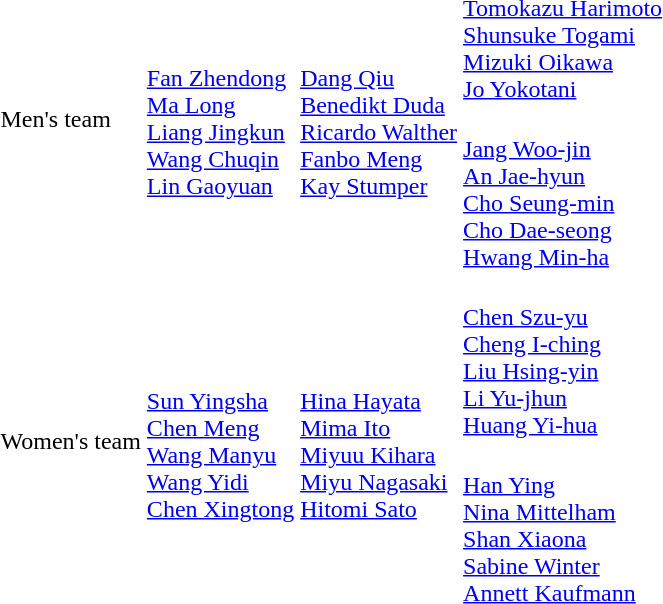<table>
<tr>
<td rowspan=2>Men's team <br></td>
<td rowspan=2><br><a href='#'>Fan Zhendong</a><br><a href='#'>Ma Long</a><br><a href='#'>Liang Jingkun</a><br><a href='#'>Wang Chuqin</a><br><a href='#'>Lin Gaoyuan</a></td>
<td rowspan=2><br><a href='#'>Dang Qiu</a><br><a href='#'>Benedikt Duda</a><br><a href='#'>Ricardo Walther</a><br><a href='#'>Fanbo Meng</a><br><a href='#'>Kay Stumper</a></td>
<td><br><a href='#'>Tomokazu Harimoto</a><br><a href='#'>Shunsuke Togami</a><br><a href='#'>Mizuki Oikawa</a><br><a href='#'>Jo Yokotani</a></td>
</tr>
<tr>
<td><br><a href='#'>Jang Woo-jin</a><br><a href='#'>An Jae-hyun</a><br><a href='#'>Cho Seung-min</a><br><a href='#'>Cho Dae-seong</a><br><a href='#'>Hwang Min-ha</a></td>
</tr>
<tr>
<td rowspan=2>Women's team <br></td>
<td rowspan=2><br><a href='#'>Sun Yingsha</a><br><a href='#'>Chen Meng</a><br><a href='#'>Wang Manyu</a><br><a href='#'>Wang Yidi</a><br><a href='#'>Chen Xingtong</a></td>
<td rowspan=2><br><a href='#'>Hina Hayata</a><br><a href='#'>Mima Ito</a><br><a href='#'>Miyuu Kihara</a><br><a href='#'>Miyu Nagasaki</a><br><a href='#'>Hitomi Sato</a></td>
<td><br><a href='#'>Chen Szu-yu</a><br><a href='#'>Cheng I-ching</a><br><a href='#'>Liu Hsing-yin</a><br><a href='#'>Li Yu-jhun</a><br><a href='#'>Huang Yi-hua</a></td>
</tr>
<tr>
<td><br><a href='#'>Han Ying</a><br><a href='#'>Nina Mittelham</a><br><a href='#'>Shan Xiaona</a><br><a href='#'>Sabine Winter</a><br><a href='#'>Annett Kaufmann</a></td>
</tr>
</table>
